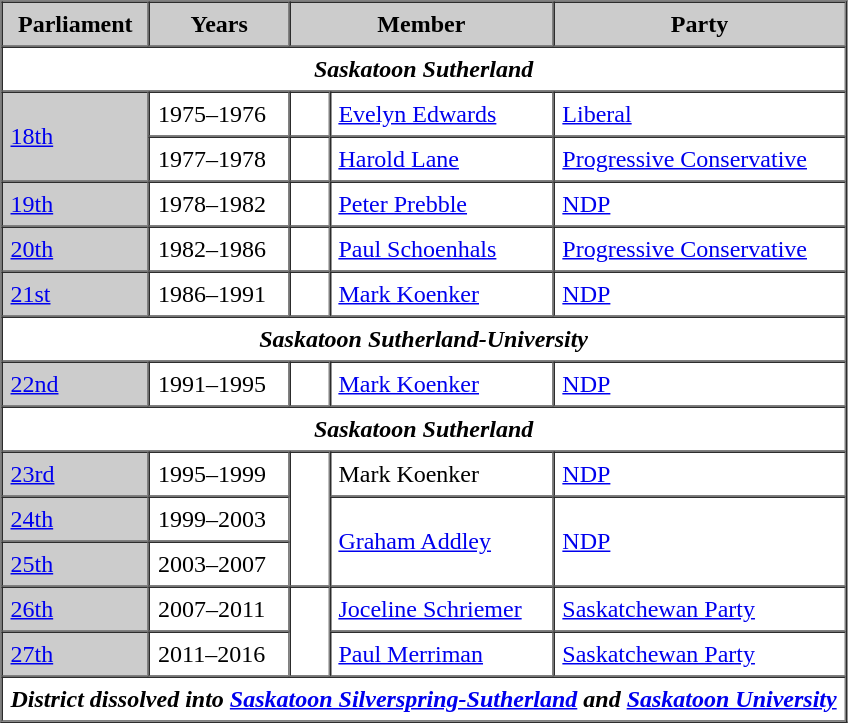<table border=1 cellpadding=5 cellspacing=0>
<tr bgcolor="CCCCCC">
<th>Parliament</th>
<th>Years</th>
<th colspan="2">Member</th>
<th>Party</th>
</tr>
<tr>
<td colspan="5" align="center"><strong><em>Saskatoon Sutherland</em></strong></td>
</tr>
<tr>
<td bgcolor="CCCCCC" rowspan="2"><a href='#'>18th</a></td>
<td>1975–1976</td>
<td>   </td>
<td><a href='#'>Evelyn Edwards</a></td>
<td><a href='#'>Liberal</a></td>
</tr>
<tr>
<td>1977–1978</td>
<td>   </td>
<td><a href='#'>Harold Lane</a></td>
<td><a href='#'>Progressive Conservative</a></td>
</tr>
<tr>
<td bgcolor="CCCCCC"><a href='#'>19th</a></td>
<td>1978–1982</td>
<td>   </td>
<td><a href='#'>Peter Prebble</a></td>
<td><a href='#'>NDP</a></td>
</tr>
<tr>
<td bgcolor="CCCCCC"><a href='#'>20th</a></td>
<td>1982–1986</td>
<td>   </td>
<td><a href='#'>Paul Schoenhals</a></td>
<td><a href='#'>Progressive Conservative</a></td>
</tr>
<tr>
<td bgcolor="CCCCCC"><a href='#'>21st</a></td>
<td>1986–1991</td>
<td>   </td>
<td><a href='#'>Mark Koenker</a></td>
<td><a href='#'>NDP</a></td>
</tr>
<tr>
<td colspan="5" align="center"><strong><em>Saskatoon Sutherland-University</em></strong></td>
</tr>
<tr>
<td bgcolor="CCCCCC"><a href='#'>22nd</a></td>
<td>1991–1995</td>
<td>   </td>
<td><a href='#'>Mark Koenker</a></td>
<td><a href='#'>NDP</a></td>
</tr>
<tr>
<td colspan="5" align="center"><strong><em>Saskatoon Sutherland</em></strong></td>
</tr>
<tr>
<td bgcolor="CCCCCC"><a href='#'>23rd</a></td>
<td>1995–1999</td>
<td rowspan="3" >   </td>
<td>Mark Koenker</td>
<td><a href='#'>NDP</a></td>
</tr>
<tr>
<td bgcolor="CCCCCC"><a href='#'>24th</a></td>
<td>1999–2003</td>
<td rowspan="2"><a href='#'>Graham Addley</a></td>
<td rowspan="2"><a href='#'>NDP</a></td>
</tr>
<tr>
<td bgcolor="CCCCCC"><a href='#'>25th</a></td>
<td>2003–2007</td>
</tr>
<tr>
<td bgcolor="CCCCCC"><a href='#'>26th</a></td>
<td>2007–2011</td>
<td rowspan="2" >   </td>
<td><a href='#'>Joceline Schriemer</a></td>
<td><a href='#'>Saskatchewan Party</a></td>
</tr>
<tr>
<td bgcolor="CCCCCC"><a href='#'>27th</a></td>
<td>2011–2016</td>
<td><a href='#'>Paul Merriman</a></td>
<td><a href='#'>Saskatchewan Party</a></td>
</tr>
<tr>
<td colspan="5" align="center"><strong><em>District dissolved into <a href='#'>Saskatoon Silverspring-Sutherland</a> and <a href='#'>Saskatoon University</a></em></strong></td>
</tr>
<tr>
</tr>
</table>
